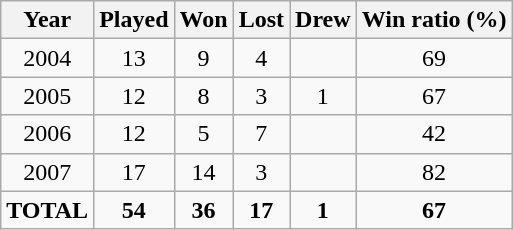<table class="wikitable sortable">
<tr>
<th>Year</th>
<th>Played</th>
<th>Won</th>
<th>Lost</th>
<th>Drew</th>
<th>Win ratio (%)</th>
</tr>
<tr align=center>
<td>2004</td>
<td>13</td>
<td>9</td>
<td>4</td>
<td></td>
<td>69</td>
</tr>
<tr align=center>
<td>2005</td>
<td>12</td>
<td>8</td>
<td>3</td>
<td>1</td>
<td>67</td>
</tr>
<tr align=center>
<td>2006</td>
<td>12</td>
<td>5</td>
<td>7</td>
<td></td>
<td>42</td>
</tr>
<tr align=center>
<td>2007</td>
<td>17</td>
<td>14</td>
<td>3</td>
<td></td>
<td>82</td>
</tr>
<tr align=center>
<td><strong>TOTAL</strong></td>
<td><strong>54</strong></td>
<td><strong>36</strong></td>
<td><strong>17</strong></td>
<td><strong>1</strong></td>
<td><strong>67</strong></td>
</tr>
</table>
